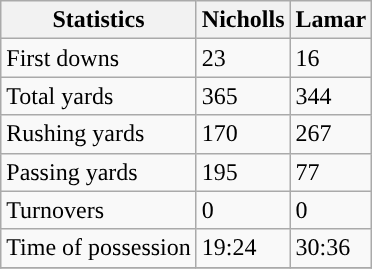<table class="wikitable" style="float: left;">
<tr>
<th>Statistics</th>
<th><strong>Nicholls</strong></th>
<th><strong>Lamar</strong></th>
</tr>
<tr>
<td>First downs</td>
<td>23</td>
<td>16</td>
</tr>
<tr>
<td>Total yards</td>
<td>365</td>
<td>344</td>
</tr>
<tr>
<td>Rushing yards</td>
<td>170</td>
<td>267</td>
</tr>
<tr>
<td>Passing yards</td>
<td>195</td>
<td>77</td>
</tr>
<tr>
<td>Turnovers</td>
<td>0</td>
<td>0</td>
</tr>
<tr>
<td>Time of possession</td>
<td>19:24</td>
<td>30:36</td>
</tr>
<tr>
</tr>
</table>
